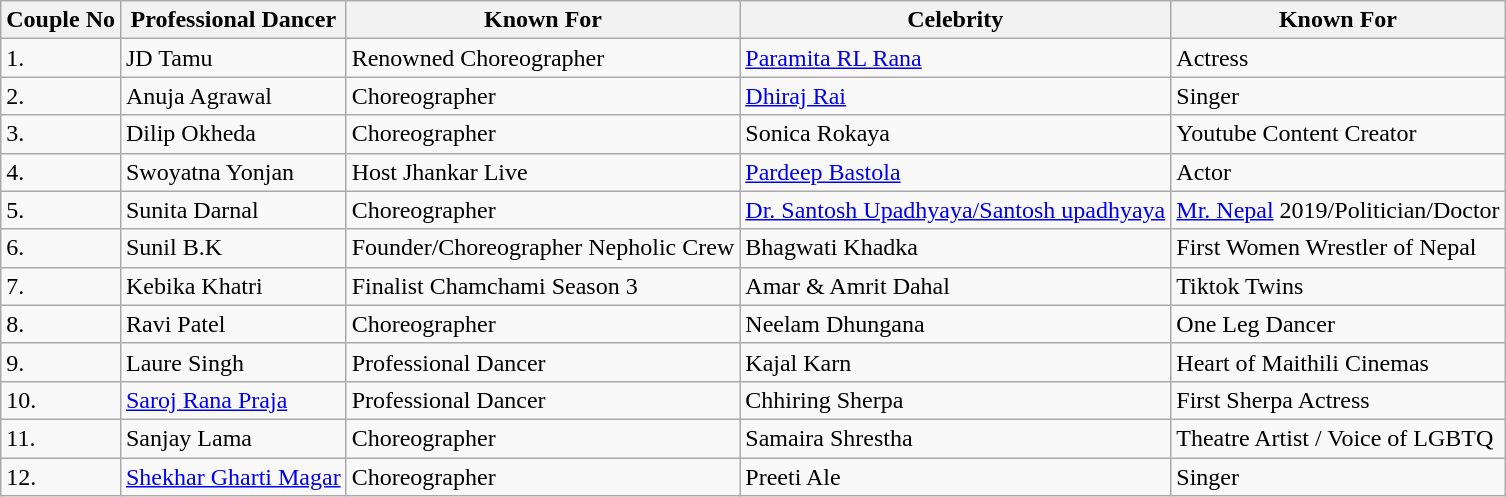<table class="wikitable">
<tr>
<th>Couple No</th>
<th>Professional Dancer</th>
<th>Known For</th>
<th>Celebrity</th>
<th>Known For</th>
</tr>
<tr>
<td>1.</td>
<td>JD Tamu</td>
<td>Renowned Choreographer</td>
<td><a href='#'>Paramita RL Rana</a></td>
<td>Actress</td>
</tr>
<tr>
<td>2.</td>
<td>Anuja Agrawal</td>
<td>Choreographer</td>
<td><a href='#'>Dhiraj Rai</a></td>
<td>Singer</td>
</tr>
<tr>
<td>3.</td>
<td>Dilip Okheda</td>
<td>Choreographer</td>
<td>Sonica Rokaya</td>
<td>Youtube Content Creator</td>
</tr>
<tr>
<td>4.</td>
<td>Swoyatna Yonjan</td>
<td>Host Jhankar Live</td>
<td><a href='#'>Pardeep Bastola</a></td>
<td>Actor</td>
</tr>
<tr>
<td>5.</td>
<td>Sunita Darnal</td>
<td>Choreographer</td>
<td><a href='#'>Dr. Santosh Upadhyaya/Santosh upadhyaya</a></td>
<td><a href='#'>Mr. Nepal</a> 2019/Politician/Doctor</td>
</tr>
<tr>
<td>6.</td>
<td>Sunil B.K</td>
<td>Founder/Choreographer Nepholic Crew</td>
<td>Bhagwati Khadka</td>
<td>First Women Wrestler of Nepal</td>
</tr>
<tr>
<td>7.</td>
<td>Kebika Khatri</td>
<td>Finalist Chamchami Season 3</td>
<td>Amar & Amrit Dahal</td>
<td>Tiktok Twins</td>
</tr>
<tr>
<td>8.</td>
<td>Ravi Patel</td>
<td>Choreographer</td>
<td>Neelam Dhungana</td>
<td>One Leg Dancer</td>
</tr>
<tr>
<td>9.</td>
<td>Laure Singh</td>
<td>Professional Dancer</td>
<td>Kajal Karn</td>
<td>Heart of Maithili Cinemas</td>
</tr>
<tr>
<td>10.</td>
<td><a href='#'>Saroj Rana Praja</a></td>
<td>Professional Dancer</td>
<td>Chhiring Sherpa</td>
<td>First Sherpa Actress</td>
</tr>
<tr>
<td>11.</td>
<td>Sanjay Lama</td>
<td>Choreographer</td>
<td>Samaira Shrestha</td>
<td>Theatre Artist / Voice of LGBTQ</td>
</tr>
<tr>
<td>12.</td>
<td><a href='#'>Shekhar Gharti Magar</a></td>
<td>Choreographer</td>
<td>Preeti Ale</td>
<td>Singer</td>
</tr>
</table>
